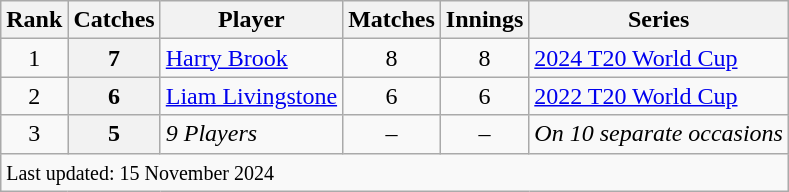<table class="wikitable plainrowheaders">
<tr>
<th scope=col>Rank</th>
<th scope=col>Catches</th>
<th scope=col>Player</th>
<th scope=col>Matches</th>
<th scope=col>Innings</th>
<th scope=col>Series</th>
</tr>
<tr>
<td align=center>1</td>
<th scope=row style=text-align:center;>7</th>
<td><a href='#'>Harry Brook</a></td>
<td align=center>8</td>
<td align=center>8</td>
<td><a href='#'>2024 T20 World Cup</a></td>
</tr>
<tr>
<td align=center>2</td>
<th scope=row style=text-align:center;>6</th>
<td><a href='#'>Liam Livingstone</a></td>
<td align=center>6</td>
<td align=center>6</td>
<td><a href='#'>2022 T20 World Cup</a></td>
</tr>
<tr>
<td align=center>3</td>
<th scope=row style=text-align:center;>5</th>
<td><em>9 Players</em></td>
<td align=center>–</td>
<td align=center>–</td>
<td><em>On 10 separate occasions</em></td>
</tr>
<tr>
<td colspan=6><small>Last updated: 15 November 2024</small></td>
</tr>
</table>
